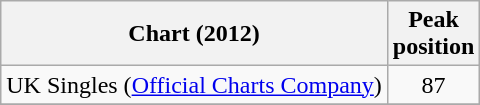<table class="wikitable sortable">
<tr>
<th scope="col">Chart (2012)</th>
<th scope="col">Peak<br>position</th>
</tr>
<tr>
<td>UK Singles (<a href='#'>Official Charts Company</a>)</td>
<td style="text-align:center;">87</td>
</tr>
<tr>
</tr>
</table>
